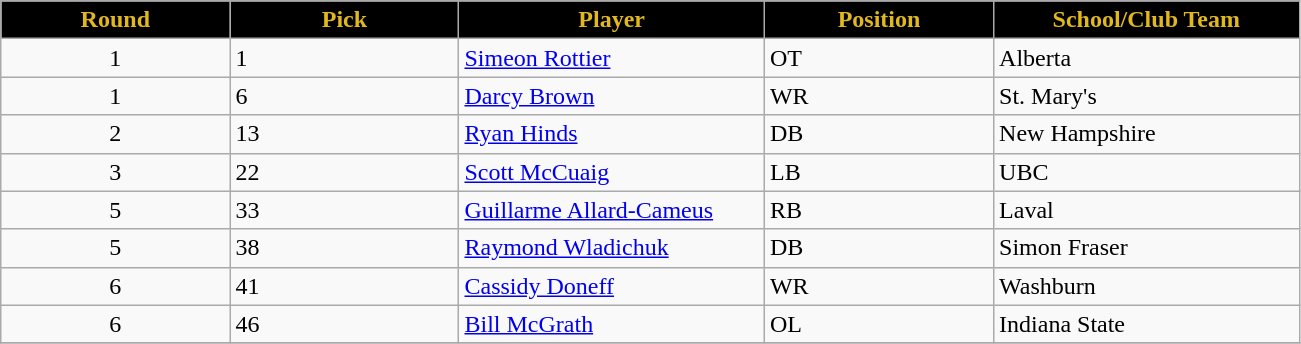<table class="wikitable sortable sortable">
<tr>
<th style="background:black;color:#e1b81e;" width="15%">Round</th>
<th style="background:black;color:#e1b81e;" width="15%">Pick</th>
<th style="background:black;color:#e1b81e;" width="20%">Player</th>
<th style="background:black;color:#e1b81e;" width="15%">Position</th>
<th style="background:black;color:#e1b81e;" width="20%">School/Club Team</th>
</tr>
<tr>
<td align=center>1</td>
<td>1</td>
<td><a href='#'>Simeon Rottier</a></td>
<td>OT</td>
<td>Alberta</td>
</tr>
<tr>
<td align=center>1</td>
<td>6</td>
<td><a href='#'>Darcy Brown</a></td>
<td>WR</td>
<td>St. Mary's</td>
</tr>
<tr>
<td align=center>2</td>
<td>13</td>
<td><a href='#'>Ryan Hinds</a></td>
<td>DB</td>
<td>New Hampshire</td>
</tr>
<tr>
<td align=center>3</td>
<td>22</td>
<td><a href='#'>Scott McCuaig</a></td>
<td>LB</td>
<td>UBC</td>
</tr>
<tr>
<td align=center>5</td>
<td>33</td>
<td><a href='#'>Guillarme Allard-Cameus</a></td>
<td>RB</td>
<td>Laval</td>
</tr>
<tr>
<td align=center>5</td>
<td>38</td>
<td><a href='#'>Raymond Wladichuk</a></td>
<td>DB</td>
<td>Simon Fraser</td>
</tr>
<tr>
<td align=center>6</td>
<td>41</td>
<td><a href='#'>Cassidy Doneff</a></td>
<td>WR</td>
<td>Washburn</td>
</tr>
<tr>
<td align=center>6</td>
<td>46</td>
<td><a href='#'>Bill McGrath</a></td>
<td>OL</td>
<td>Indiana State</td>
</tr>
<tr>
</tr>
</table>
